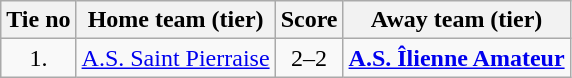<table class="wikitable" style="text-align: center">
<tr>
<th>Tie no</th>
<th>Home team (tier)</th>
<th>Score</th>
<th>Away team (tier)</th>
</tr>
<tr>
<td>1.</td>
<td> <a href='#'>A.S. Saint Pierraise</a></td>
<td>2–2 </td>
<td><strong><a href='#'>A.S. Îlienne Amateur</a></strong> </td>
</tr>
</table>
